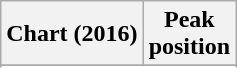<table class="wikitable sortable plainrowheaders">
<tr>
<th>Chart (2016)</th>
<th>Peak<br>position</th>
</tr>
<tr>
</tr>
<tr>
</tr>
<tr>
</tr>
<tr>
</tr>
<tr>
</tr>
<tr>
</tr>
<tr>
</tr>
<tr>
</tr>
</table>
